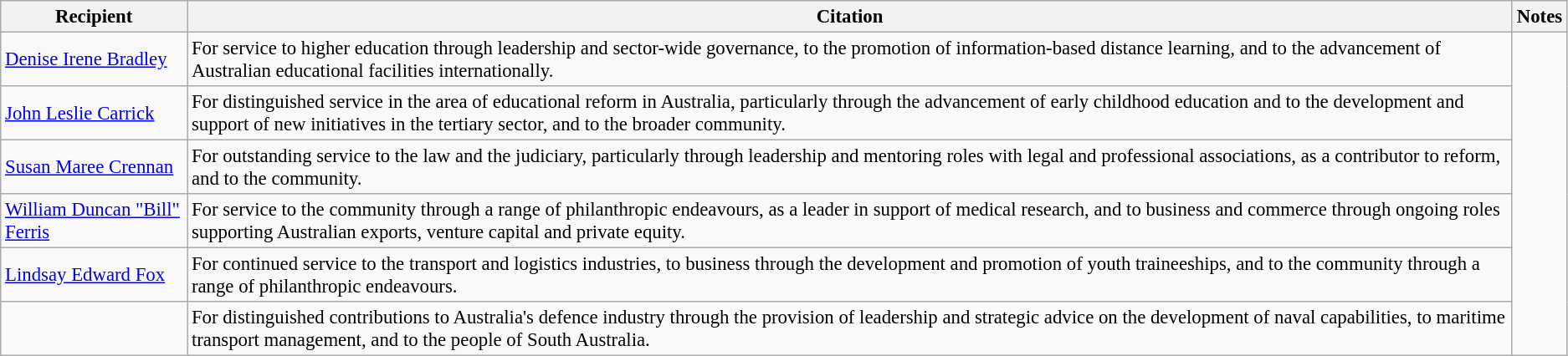<table class="wikitable" style="font-size:95%;">
<tr>
<th>Recipient</th>
<th>Citation</th>
<th>Notes</th>
</tr>
<tr>
<td> <a href='#'>Denise Irene Bradley</a> </td>
<td>For service to higher education through leadership and sector-wide governance, to the promotion of information-based distance learning, and to the advancement of Australian educational facilities internationally.</td>
<td rowspan=6></td>
</tr>
<tr>
<td> <a href='#'>John Leslie Carrick</a> </td>
<td>For distinguished service in the area of educational reform in Australia, particularly through the advancement of early childhood education and to the development and support of new initiatives in the tertiary sector, and to the broader community.</td>
</tr>
<tr>
<td> <a href='#'>Susan Maree Crennan</a></td>
<td>For outstanding service to the law and the judiciary, particularly through leadership and mentoring roles with legal and professional associations, as a contributor to reform, and to the community.</td>
</tr>
<tr>
<td><a href='#'>William Duncan "Bill" Ferris</a> </td>
<td>For service to the community through a range of philanthropic endeavours, as a leader in support of medical research, and to business and commerce through ongoing roles supporting Australian exports, venture capital and private equity.</td>
</tr>
<tr>
<td><a href='#'>Lindsay Edward Fox</a> </td>
<td>For continued service to the transport and logistics industries, to business through the development and promotion of youth traineeships, and to the community through a range of philanthropic endeavours.</td>
</tr>
<tr>
<td></td>
<td>For distinguished contributions to Australia's defence industry through the provision of leadership and strategic advice on the development of naval capabilities, to maritime transport management, and to the people of South Australia.</td>
</tr>
</table>
